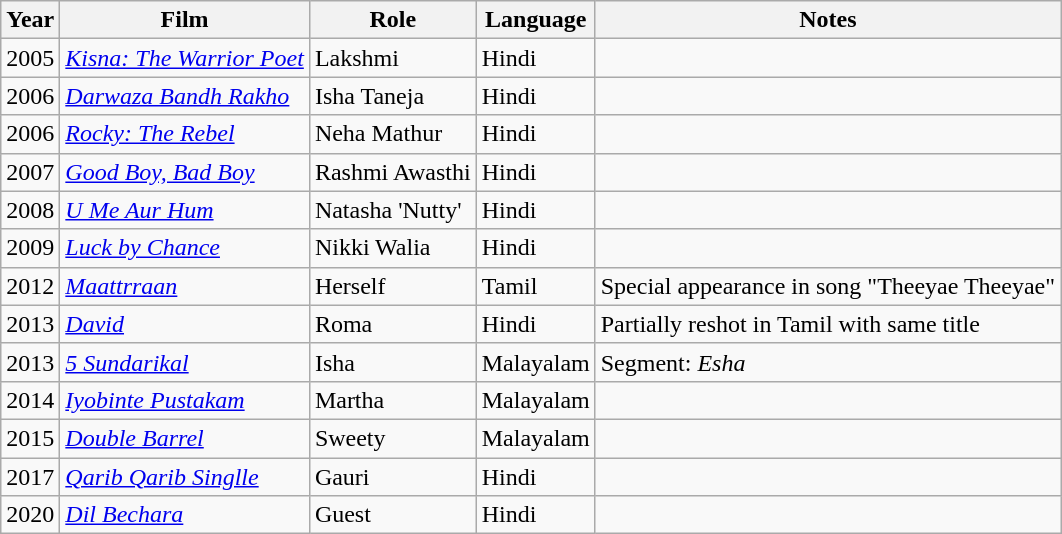<table class="wikitable sortable">
<tr>
<th>Year</th>
<th>Film</th>
<th>Role</th>
<th>Language</th>
<th>Notes</th>
</tr>
<tr>
<td>2005</td>
<td><em><a href='#'>Kisna: The Warrior Poet</a></em></td>
<td>Lakshmi</td>
<td>Hindi</td>
<td></td>
</tr>
<tr>
<td>2006</td>
<td><em><a href='#'>Darwaza Bandh Rakho</a></em></td>
<td>Isha Taneja</td>
<td>Hindi</td>
<td></td>
</tr>
<tr>
<td>2006</td>
<td><em><a href='#'>Rocky: The Rebel</a></em></td>
<td>Neha Mathur</td>
<td>Hindi</td>
<td></td>
</tr>
<tr>
<td>2007</td>
<td><em><a href='#'>Good Boy, Bad Boy</a></em></td>
<td>Rashmi Awasthi</td>
<td>Hindi</td>
<td></td>
</tr>
<tr>
<td>2008</td>
<td><em><a href='#'>U Me Aur Hum</a></em></td>
<td>Natasha 'Nutty'</td>
<td>Hindi</td>
<td></td>
</tr>
<tr>
<td>2009</td>
<td><em><a href='#'>Luck by Chance</a></em></td>
<td>Nikki Walia</td>
<td>Hindi</td>
<td></td>
</tr>
<tr>
<td>2012</td>
<td><em><a href='#'>Maattrraan</a></em></td>
<td>Herself</td>
<td>Tamil</td>
<td>Special appearance in song "Theeyae Theeyae"</td>
</tr>
<tr>
<td>2013</td>
<td><em><a href='#'>David</a></em></td>
<td>Roma</td>
<td>Hindi</td>
<td>Partially reshot in Tamil with same title</td>
</tr>
<tr>
<td>2013</td>
<td><em><a href='#'>5 Sundarikal</a></em></td>
<td>Isha</td>
<td>Malayalam</td>
<td>Segment: <em>Esha</em></td>
</tr>
<tr>
<td>2014</td>
<td><em><a href='#'>Iyobinte Pustakam</a></em></td>
<td>Martha</td>
<td>Malayalam</td>
<td></td>
</tr>
<tr>
<td>2015</td>
<td><em><a href='#'>Double Barrel</a></em></td>
<td>Sweety</td>
<td>Malayalam</td>
<td></td>
</tr>
<tr>
<td>2017</td>
<td><em><a href='#'>Qarib Qarib Singlle</a></em></td>
<td>Gauri</td>
<td>Hindi</td>
<td></td>
</tr>
<tr>
<td>2020</td>
<td><em><a href='#'>Dil Bechara</a></em></td>
<td>Guest</td>
<td>Hindi</td>
<td></td>
</tr>
</table>
